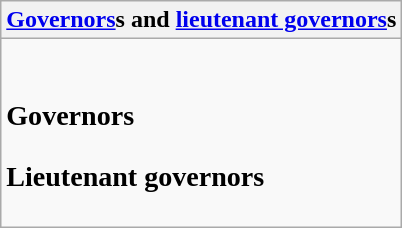<table class="wikitable collapsible collapsed">
<tr>
<th><a href='#'>Governors</a>s and <a href='#'>lieutenant governors</a>s</th>
</tr>
<tr>
<td><br><h3>Governors</h3><h3>Lieutenant governors</h3></td>
</tr>
</table>
